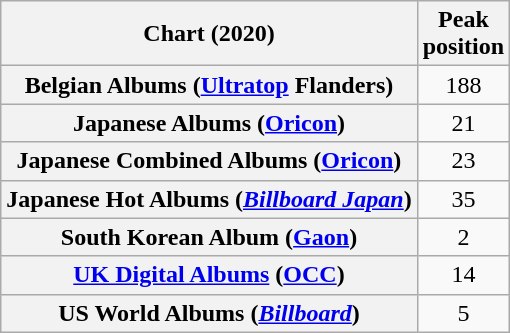<table class="wikitable sortable plainrowheaders" style="text-align:center">
<tr>
<th scope="col">Chart (2020)</th>
<th scope="col">Peak<br>position</th>
</tr>
<tr>
<th scope="row">Belgian Albums (<a href='#'>Ultratop</a> Flanders)</th>
<td>188</td>
</tr>
<tr>
<th scope="row">Japanese Albums (<a href='#'>Oricon</a>)</th>
<td>21</td>
</tr>
<tr>
<th scope="row">Japanese Combined Albums (<a href='#'>Oricon</a>)</th>
<td>23</td>
</tr>
<tr>
<th scope="row">Japanese Hot Albums (<em><a href='#'>Billboard Japan</a></em>)</th>
<td>35</td>
</tr>
<tr>
<th scope="row">South Korean Album (<a href='#'>Gaon</a>)</th>
<td>2</td>
</tr>
<tr>
<th scope="row"><a href='#'>UK Digital Albums</a> (<a href='#'>OCC</a>)</th>
<td>14</td>
</tr>
<tr>
<th scope="row">US World Albums (<a href='#'><em>Billboard</em></a>)</th>
<td>5</td>
</tr>
</table>
